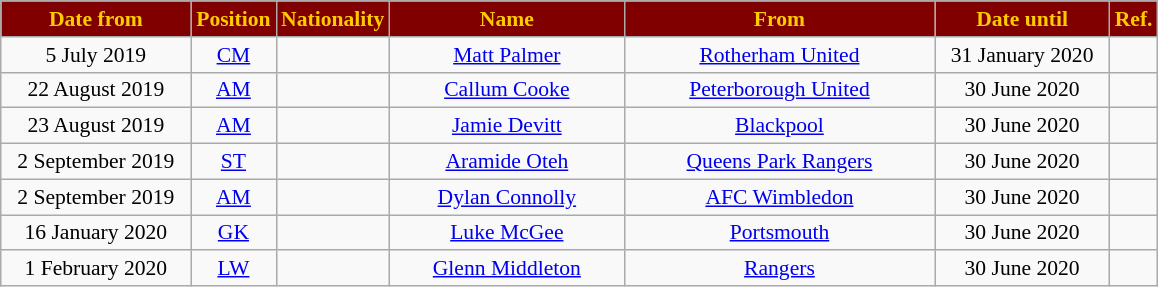<table class="wikitable"  style="text-align:center; font-size:90%; ">
<tr>
<th style="background:#800000; color:#FFCC00; width:120px;">Date from</th>
<th style="background:#800000; color:#FFCC00; width:50px;">Position</th>
<th style="background:#800000; color:#FFCC00; width:50px;">Nationality</th>
<th style="background:#800000; color:#FFCC00; width:150px;">Name</th>
<th style="background:#800000; color:#FFCC00; width:200px;">From</th>
<th style="background:#800000; color:#FFCC00; width:110px;">Date until</th>
<th style="background:#800000; color:#FFCC00; width:25px;">Ref.</th>
</tr>
<tr>
<td>5 July 2019</td>
<td><a href='#'>CM</a></td>
<td></td>
<td><a href='#'>Matt Palmer</a></td>
<td> <a href='#'>Rotherham United</a></td>
<td>31 January 2020</td>
<td></td>
</tr>
<tr>
<td>22 August 2019</td>
<td><a href='#'>AM</a></td>
<td></td>
<td><a href='#'>Callum Cooke</a></td>
<td> <a href='#'>Peterborough United</a></td>
<td>30 June 2020</td>
<td></td>
</tr>
<tr>
<td>23 August 2019</td>
<td><a href='#'>AM</a></td>
<td></td>
<td><a href='#'>Jamie Devitt</a></td>
<td> <a href='#'>Blackpool</a></td>
<td>30 June 2020</td>
<td></td>
</tr>
<tr>
<td>2 September 2019</td>
<td><a href='#'>ST</a></td>
<td></td>
<td><a href='#'>Aramide Oteh</a></td>
<td> <a href='#'>Queens Park Rangers</a></td>
<td>30 June 2020</td>
<td></td>
</tr>
<tr>
<td>2 September 2019</td>
<td><a href='#'>AM</a></td>
<td></td>
<td><a href='#'>Dylan Connolly</a></td>
<td> <a href='#'>AFC Wimbledon</a></td>
<td>30 June 2020</td>
<td></td>
</tr>
<tr>
<td>16 January 2020</td>
<td><a href='#'>GK</a></td>
<td></td>
<td><a href='#'>Luke McGee</a></td>
<td> <a href='#'>Portsmouth</a></td>
<td>30 June 2020</td>
<td></td>
</tr>
<tr>
<td>1 February 2020</td>
<td><a href='#'>LW</a></td>
<td></td>
<td><a href='#'>Glenn Middleton</a></td>
<td> <a href='#'>Rangers</a></td>
<td>30 June 2020</td>
<td></td>
</tr>
</table>
